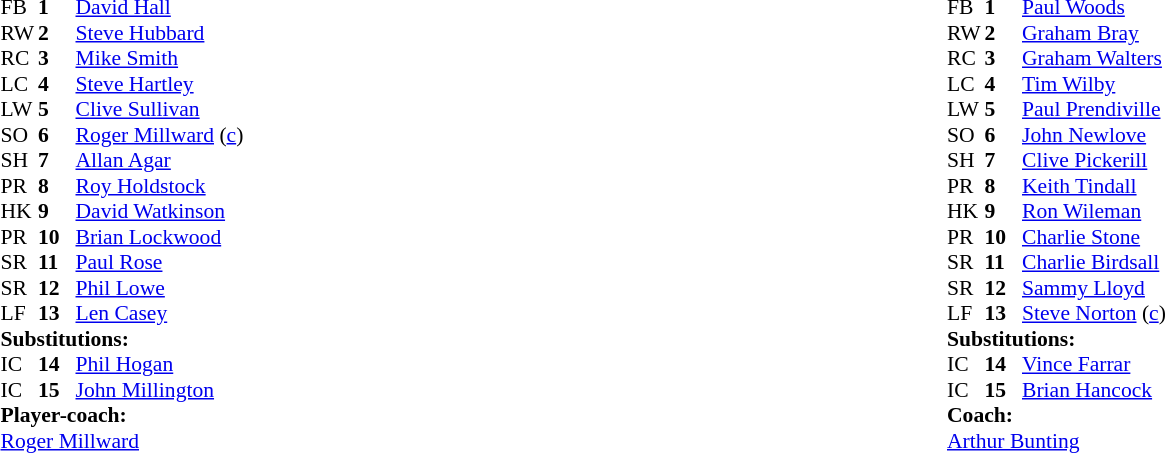<table width="100%">
<tr>
<td valign="top" width="50%"><br><table style="font-size: 90%" cellspacing="0" cellpadding="0">
<tr>
<th width="25"></th>
<th width="25"></th>
</tr>
<tr>
<td>FB</td>
<td><strong>1</strong></td>
<td><a href='#'>David Hall</a></td>
</tr>
<tr>
<td>RW</td>
<td><strong>2</strong></td>
<td><a href='#'>Steve Hubbard</a></td>
<td></td>
</tr>
<tr>
<td>RC</td>
<td><strong>3</strong></td>
<td><a href='#'>Mike Smith</a></td>
</tr>
<tr>
<td>LC</td>
<td><strong>4</strong></td>
<td><a href='#'>Steve Hartley</a></td>
</tr>
<tr>
<td>LW</td>
<td><strong>5</strong></td>
<td><a href='#'>Clive Sullivan</a></td>
</tr>
<tr>
<td>SO</td>
<td><strong>6</strong></td>
<td><a href='#'>Roger Millward</a> (<a href='#'>c</a>)</td>
</tr>
<tr>
<td>SH</td>
<td><strong>7</strong></td>
<td><a href='#'>Allan Agar</a></td>
</tr>
<tr>
<td>PR</td>
<td><strong>8</strong></td>
<td><a href='#'>Roy Holdstock</a></td>
</tr>
<tr>
<td>HK</td>
<td><strong>9</strong></td>
<td><a href='#'>David Watkinson</a></td>
</tr>
<tr>
<td>PR</td>
<td><strong>10</strong></td>
<td><a href='#'>Brian Lockwood</a></td>
</tr>
<tr>
<td>SR</td>
<td><strong>11</strong></td>
<td><a href='#'>Paul Rose</a></td>
<td></td>
</tr>
<tr>
<td>SR</td>
<td><strong>12</strong></td>
<td><a href='#'>Phil Lowe</a></td>
</tr>
<tr>
<td>LF</td>
<td><strong>13</strong></td>
<td><a href='#'>Len Casey</a></td>
</tr>
<tr>
<td colspan=3><strong>Substitutions:</strong></td>
</tr>
<tr>
<td>IC</td>
<td><strong>14</strong></td>
<td><a href='#'>Phil Hogan</a></td>
<td></td>
</tr>
<tr>
<td>IC</td>
<td><strong>15</strong></td>
<td><a href='#'>John Millington</a></td>
<td></td>
</tr>
<tr>
<td colspan=3><strong>Player-coach:</strong></td>
</tr>
<tr>
<td colspan="4"><a href='#'>Roger Millward</a></td>
</tr>
</table>
</td>
<td valign="top" width="50%"><br><table style="font-size: 90%" cellspacing="0" cellpadding="0">
<tr>
<th width="25"></th>
<th width="25"></th>
</tr>
<tr>
<td>FB</td>
<td><strong>1</strong></td>
<td><a href='#'>Paul Woods</a></td>
</tr>
<tr>
<td>RW</td>
<td><strong>2</strong></td>
<td><a href='#'>Graham Bray</a></td>
</tr>
<tr>
<td>RC</td>
<td><strong>3</strong></td>
<td><a href='#'>Graham Walters</a></td>
</tr>
<tr>
<td>LC</td>
<td><strong>4</strong></td>
<td><a href='#'>Tim Wilby</a></td>
</tr>
<tr>
<td>LW</td>
<td><strong>5</strong></td>
<td><a href='#'>Paul Prendiville</a></td>
</tr>
<tr>
<td>SO</td>
<td><strong>6</strong></td>
<td><a href='#'>John Newlove</a></td>
<td></td>
</tr>
<tr>
<td>SH</td>
<td><strong>7</strong></td>
<td><a href='#'>Clive Pickerill</a></td>
</tr>
<tr>
<td>PR</td>
<td><strong>8</strong></td>
<td><a href='#'>Keith Tindall</a></td>
</tr>
<tr>
<td>HK</td>
<td><strong>9</strong></td>
<td><a href='#'>Ron Wileman</a></td>
</tr>
<tr>
<td>PR</td>
<td><strong>10</strong></td>
<td><a href='#'>Charlie Stone</a></td>
<td></td>
</tr>
<tr>
<td>SR</td>
<td><strong>11</strong></td>
<td><a href='#'>Charlie Birdsall</a></td>
</tr>
<tr>
<td>SR</td>
<td><strong>12</strong></td>
<td><a href='#'>Sammy Lloyd</a></td>
</tr>
<tr>
<td>LF</td>
<td><strong>13</strong></td>
<td><a href='#'>Steve Norton</a> (<a href='#'>c</a>)</td>
</tr>
<tr>
<td colspan=3><strong>Substitutions:</strong></td>
</tr>
<tr>
<td>IC</td>
<td><strong>14</strong></td>
<td><a href='#'>Vince Farrar</a></td>
<td></td>
</tr>
<tr>
<td>IC</td>
<td><strong>15</strong></td>
<td><a href='#'>Brian Hancock</a></td>
<td></td>
</tr>
<tr>
<td colspan=3><strong>Coach:</strong></td>
</tr>
<tr>
<td colspan="4"><a href='#'>Arthur Bunting</a></td>
</tr>
</table>
</td>
</tr>
</table>
